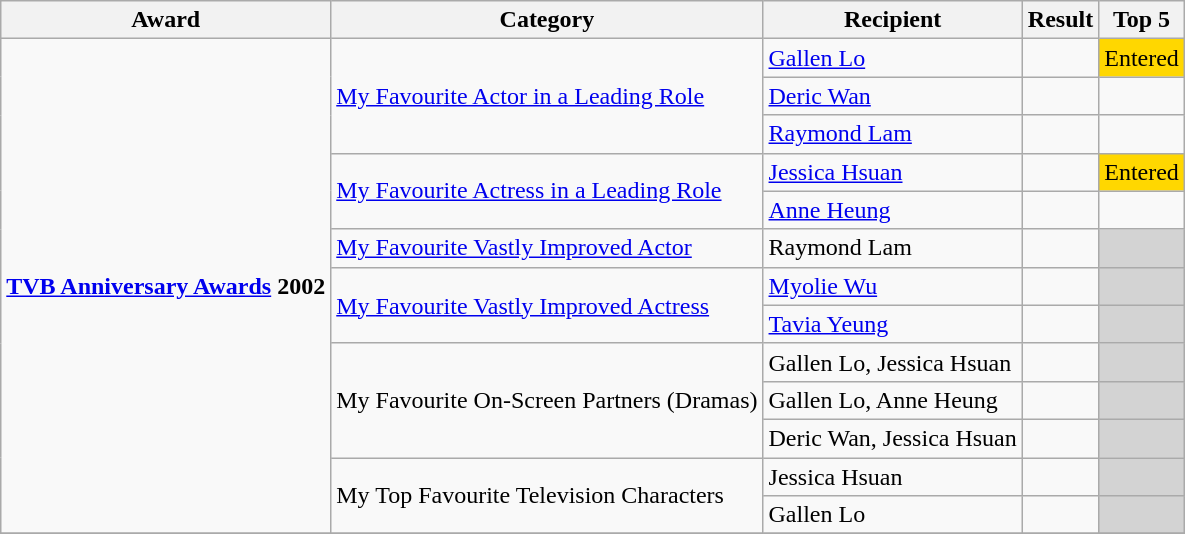<table class="wikitable">
<tr>
<th>Award</th>
<th>Category</th>
<th>Recipient</th>
<th>Result</th>
<th>Top 5</th>
</tr>
<tr>
<td rowspan=13><strong><a href='#'>TVB Anniversary Awards</a> 2002</strong></td>
<td rowspan=3><a href='#'>My Favourite Actor in a Leading Role</a></td>
<td><a href='#'>Gallen Lo</a></td>
<td></td>
<td td style="background:gold; text-align:center;">Entered</td>
</tr>
<tr>
<td><a href='#'>Deric Wan</a></td>
<td></td>
<td></td>
</tr>
<tr>
<td><a href='#'>Raymond Lam</a></td>
<td></td>
<td></td>
</tr>
<tr>
<td rowspan=2><a href='#'>My Favourite Actress in a Leading Role</a></td>
<td><a href='#'>Jessica Hsuan</a></td>
<td></td>
<td td style="background:gold; text-align:center;">Entered</td>
</tr>
<tr>
<td><a href='#'>Anne Heung</a></td>
<td></td>
<td></td>
</tr>
<tr>
<td><a href='#'>My Favourite Vastly Improved Actor</a></td>
<td>Raymond Lam</td>
<td></td>
<td style="background:lightgrey;"> </td>
</tr>
<tr>
<td rowspan=2><a href='#'>My Favourite Vastly Improved Actress</a></td>
<td><a href='#'>Myolie Wu</a></td>
<td></td>
<td style="background:lightgrey;"> </td>
</tr>
<tr>
<td><a href='#'>Tavia Yeung</a></td>
<td></td>
<td style="background:lightgrey;"> </td>
</tr>
<tr>
<td rowspan=3>My Favourite On-Screen Partners (Dramas)</td>
<td>Gallen Lo, Jessica Hsuan</td>
<td></td>
<td style="background:lightgrey;"> </td>
</tr>
<tr>
<td>Gallen Lo, Anne Heung</td>
<td></td>
<td style="background:lightgrey;"> </td>
</tr>
<tr>
<td>Deric Wan, Jessica Hsuan</td>
<td></td>
<td style="background:lightgrey;"> </td>
</tr>
<tr>
<td rowspan=2>My Top Favourite Television Characters</td>
<td>Jessica Hsuan</td>
<td></td>
<td style="background:lightgrey;"> </td>
</tr>
<tr>
<td>Gallen Lo</td>
<td></td>
<td style="background:lightgrey;"> </td>
</tr>
<tr>
</tr>
</table>
